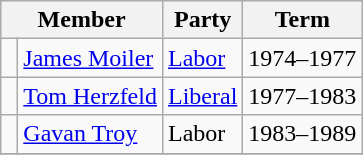<table class="wikitable">
<tr>
<th colspan="2">Member</th>
<th>Party</th>
<th>Term</th>
</tr>
<tr>
<td> </td>
<td><a href='#'>James Moiler</a></td>
<td><a href='#'>Labor</a></td>
<td>1974–1977</td>
</tr>
<tr>
<td> </td>
<td><a href='#'>Tom Herzfeld</a></td>
<td><a href='#'>Liberal</a></td>
<td>1977–1983</td>
</tr>
<tr>
<td> </td>
<td><a href='#'>Gavan Troy</a></td>
<td>Labor</td>
<td>1983–1989</td>
</tr>
<tr>
</tr>
</table>
